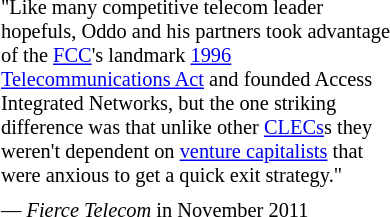<table class="toccolours" style="float: right; margin-left: 2em; margin-right: 0em; font-size: 85%; background:offwhite; color:black; width:20em; max-width: 40%;" cellspacing="5">
<tr>
<td style="text-align: left;">"Like many competitive telecom leader hopefuls, Oddo and his partners took advantage of the <a href='#'>FCC</a>'s landmark <a href='#'>1996 Telecommunications Act</a> and founded Access Integrated Networks, but the one striking difference was that unlike other <a href='#'>CLECs</a>s they weren't dependent on <a href='#'>venture capitalists</a> that were anxious to get a quick exit strategy."</td>
</tr>
<tr>
<td style="text-align: left;">— <em>Fierce Telecom</em> in November 2011</td>
</tr>
</table>
